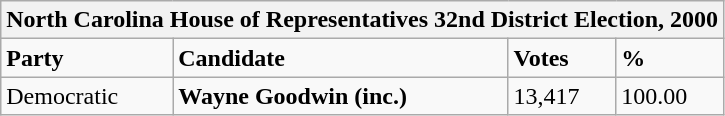<table class="wikitable">
<tr>
<th colspan="4">North Carolina House of Representatives 32nd District Election, 2000</th>
</tr>
<tr>
<td><strong>Party</strong></td>
<td><strong>Candidate</strong></td>
<td><strong>Votes</strong></td>
<td><strong>%</strong></td>
</tr>
<tr>
<td>Democratic</td>
<td><strong>Wayne Goodwin (inc.)</strong></td>
<td>13,417</td>
<td>100.00</td>
</tr>
</table>
